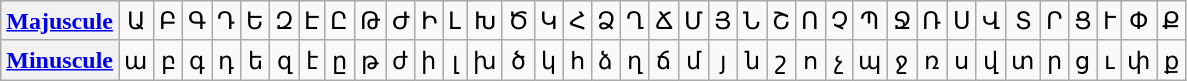<table class="wikitable" style="text-align:center;">
<tr>
<th><a href='#'>Majuscule</a></th>
<td>Ա</td>
<td>Բ</td>
<td>Գ</td>
<td>Դ</td>
<td>Ե</td>
<td>Զ</td>
<td>Է</td>
<td>Ը</td>
<td>Թ</td>
<td>Ժ</td>
<td>Ի</td>
<td>Լ</td>
<td>Խ</td>
<td>Ծ</td>
<td>Կ</td>
<td>Հ</td>
<td>Ձ</td>
<td>Ղ</td>
<td>Ճ</td>
<td>Մ</td>
<td>Յ</td>
<td>Ն</td>
<td>Շ</td>
<td>Ո</td>
<td>Չ</td>
<td>Պ</td>
<td>Ջ</td>
<td>Ռ</td>
<td>Ս</td>
<td>Վ</td>
<td>Տ</td>
<td>Ր</td>
<td>Ց</td>
<td>Ւ</td>
<td>Փ</td>
<td>Ք</td>
</tr>
<tr>
<th><a href='#'>Minuscule</a></th>
<td>ա</td>
<td>բ</td>
<td>գ</td>
<td>դ</td>
<td>ե</td>
<td>զ</td>
<td>է</td>
<td>ը</td>
<td>թ</td>
<td>ժ</td>
<td>ի</td>
<td>լ</td>
<td>խ</td>
<td>ծ</td>
<td>կ</td>
<td>հ</td>
<td>ձ</td>
<td>ղ</td>
<td>ճ</td>
<td>մ</td>
<td>յ</td>
<td>ն</td>
<td>շ</td>
<td>ո</td>
<td>չ</td>
<td>պ</td>
<td>ջ</td>
<td>ռ</td>
<td>ս</td>
<td>վ</td>
<td>տ</td>
<td>ր</td>
<td>ց</td>
<td>ւ</td>
<td>փ</td>
<td>ք</td>
</tr>
</table>
